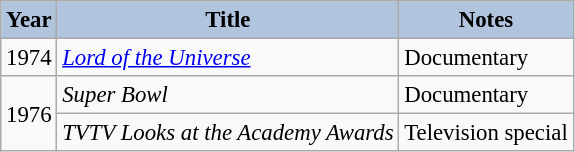<table class="wikitable" style="font-size:95%;">
<tr>
<th style="background:#B0C4DE;">Year</th>
<th style="background:#B0C4DE;">Title</th>
<th style="background:#B0C4DE;">Notes</th>
</tr>
<tr>
<td>1974</td>
<td><em><a href='#'>Lord of the Universe</a></em></td>
<td>Documentary</td>
</tr>
<tr>
<td rowspan=2>1976</td>
<td><em>Super Bowl</em></td>
<td>Documentary</td>
</tr>
<tr>
<td><em>TVTV Looks at the Academy Awards</em></td>
<td>Television special</td>
</tr>
</table>
